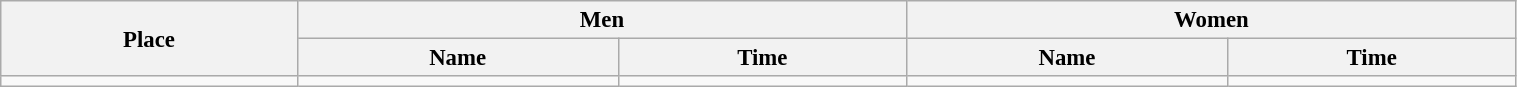<table class=wikitable style="font-size:95%" width="80%">
<tr>
<th rowspan="2">Place</th>
<th colspan="2">Men</th>
<th colspan="2">Women</th>
</tr>
<tr>
<th>Name</th>
<th>Time</th>
<th>Name</th>
<th>Time</th>
</tr>
<tr>
<td align="center"></td>
<td></td>
<td></td>
<td></td>
<td></td>
</tr>
</table>
